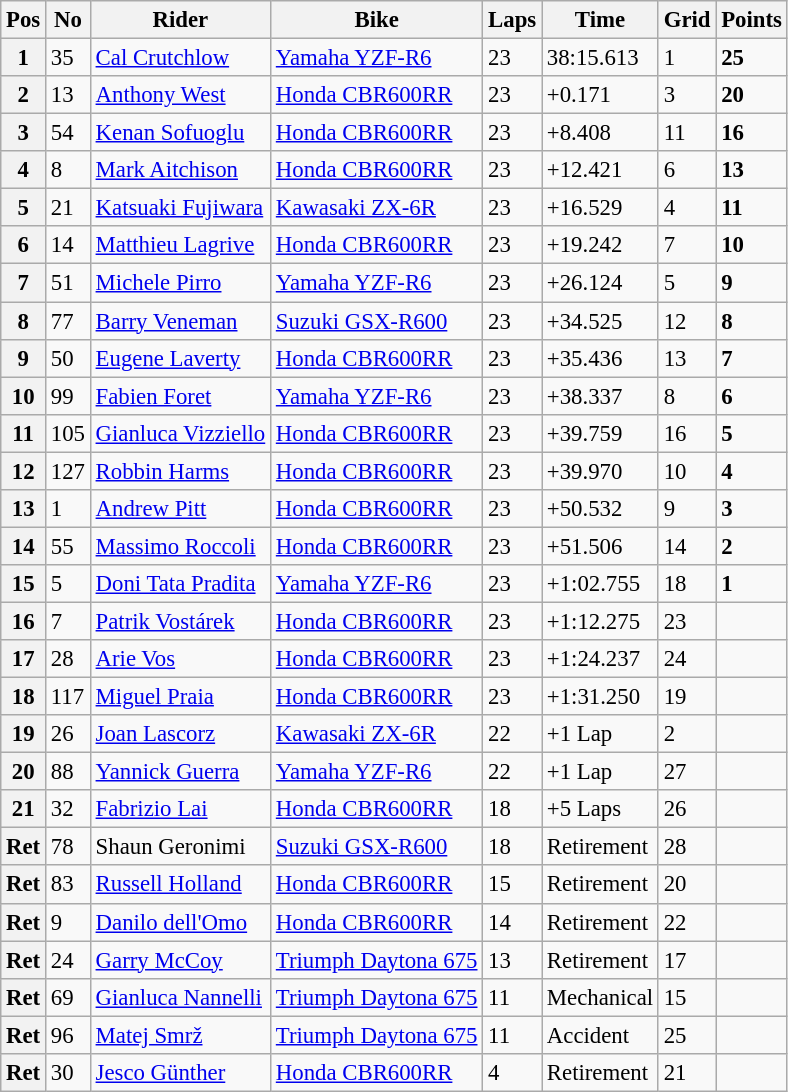<table class="wikitable" style="font-size: 95%;">
<tr>
<th>Pos</th>
<th>No</th>
<th>Rider</th>
<th>Bike</th>
<th>Laps</th>
<th>Time</th>
<th>Grid</th>
<th>Points</th>
</tr>
<tr>
<th>1</th>
<td>35</td>
<td> <a href='#'>Cal Crutchlow</a></td>
<td><a href='#'>Yamaha YZF-R6</a></td>
<td>23</td>
<td>38:15.613</td>
<td>1</td>
<td><strong>25</strong></td>
</tr>
<tr>
<th>2</th>
<td>13</td>
<td> <a href='#'>Anthony West</a></td>
<td><a href='#'>Honda CBR600RR</a></td>
<td>23</td>
<td>+0.171</td>
<td>3</td>
<td><strong>20</strong></td>
</tr>
<tr>
<th>3</th>
<td>54</td>
<td> <a href='#'>Kenan Sofuoglu</a></td>
<td><a href='#'>Honda CBR600RR</a></td>
<td>23</td>
<td>+8.408</td>
<td>11</td>
<td><strong>16</strong></td>
</tr>
<tr>
<th>4</th>
<td>8</td>
<td> <a href='#'>Mark Aitchison</a></td>
<td><a href='#'>Honda CBR600RR</a></td>
<td>23</td>
<td>+12.421</td>
<td>6</td>
<td><strong>13</strong></td>
</tr>
<tr>
<th>5</th>
<td>21</td>
<td> <a href='#'>Katsuaki Fujiwara</a></td>
<td><a href='#'>Kawasaki ZX-6R</a></td>
<td>23</td>
<td>+16.529</td>
<td>4</td>
<td><strong>11</strong></td>
</tr>
<tr>
<th>6</th>
<td>14</td>
<td> <a href='#'>Matthieu Lagrive</a></td>
<td><a href='#'>Honda CBR600RR</a></td>
<td>23</td>
<td>+19.242</td>
<td>7</td>
<td><strong>10</strong></td>
</tr>
<tr>
<th>7</th>
<td>51</td>
<td> <a href='#'>Michele Pirro</a></td>
<td><a href='#'>Yamaha YZF-R6</a></td>
<td>23</td>
<td>+26.124</td>
<td>5</td>
<td><strong>9</strong></td>
</tr>
<tr>
<th>8</th>
<td>77</td>
<td> <a href='#'>Barry Veneman</a></td>
<td><a href='#'>Suzuki GSX-R600</a></td>
<td>23</td>
<td>+34.525</td>
<td>12</td>
<td><strong>8</strong></td>
</tr>
<tr>
<th>9</th>
<td>50</td>
<td> <a href='#'>Eugene Laverty</a></td>
<td><a href='#'>Honda CBR600RR</a></td>
<td>23</td>
<td>+35.436</td>
<td>13</td>
<td><strong>7</strong></td>
</tr>
<tr>
<th>10</th>
<td>99</td>
<td> <a href='#'>Fabien Foret</a></td>
<td><a href='#'>Yamaha YZF-R6</a></td>
<td>23</td>
<td>+38.337</td>
<td>8</td>
<td><strong>6</strong></td>
</tr>
<tr>
<th>11</th>
<td>105</td>
<td> <a href='#'>Gianluca Vizziello</a></td>
<td><a href='#'>Honda CBR600RR</a></td>
<td>23</td>
<td>+39.759</td>
<td>16</td>
<td><strong>5</strong></td>
</tr>
<tr>
<th>12</th>
<td>127</td>
<td> <a href='#'>Robbin Harms</a></td>
<td><a href='#'>Honda CBR600RR</a></td>
<td>23</td>
<td>+39.970</td>
<td>10</td>
<td><strong>4</strong></td>
</tr>
<tr>
<th>13</th>
<td>1</td>
<td> <a href='#'>Andrew Pitt</a></td>
<td><a href='#'>Honda CBR600RR</a></td>
<td>23</td>
<td>+50.532</td>
<td>9</td>
<td><strong>3</strong></td>
</tr>
<tr>
<th>14</th>
<td>55</td>
<td> <a href='#'>Massimo Roccoli</a></td>
<td><a href='#'>Honda CBR600RR</a></td>
<td>23</td>
<td>+51.506</td>
<td>14</td>
<td><strong>2</strong></td>
</tr>
<tr>
<th>15</th>
<td>5</td>
<td> <a href='#'>Doni Tata Pradita</a></td>
<td><a href='#'>Yamaha YZF-R6</a></td>
<td>23</td>
<td>+1:02.755</td>
<td>18</td>
<td><strong>1</strong></td>
</tr>
<tr>
<th>16</th>
<td>7</td>
<td> <a href='#'>Patrik Vostárek</a></td>
<td><a href='#'>Honda CBR600RR</a></td>
<td>23</td>
<td>+1:12.275</td>
<td>23</td>
<td></td>
</tr>
<tr>
<th>17</th>
<td>28</td>
<td> <a href='#'>Arie Vos</a></td>
<td><a href='#'>Honda CBR600RR</a></td>
<td>23</td>
<td>+1:24.237</td>
<td>24</td>
<td></td>
</tr>
<tr>
<th>18</th>
<td>117</td>
<td> <a href='#'>Miguel Praia</a></td>
<td><a href='#'>Honda CBR600RR</a></td>
<td>23</td>
<td>+1:31.250</td>
<td>19</td>
<td></td>
</tr>
<tr>
<th>19</th>
<td>26</td>
<td> <a href='#'>Joan Lascorz</a></td>
<td><a href='#'>Kawasaki ZX-6R</a></td>
<td>22</td>
<td>+1 Lap</td>
<td>2</td>
<td></td>
</tr>
<tr>
<th>20</th>
<td>88</td>
<td> <a href='#'>Yannick Guerra</a></td>
<td><a href='#'>Yamaha YZF-R6</a></td>
<td>22</td>
<td>+1 Lap</td>
<td>27</td>
<td></td>
</tr>
<tr>
<th>21</th>
<td>32</td>
<td> <a href='#'>Fabrizio Lai</a></td>
<td><a href='#'>Honda CBR600RR</a></td>
<td>18</td>
<td>+5 Laps</td>
<td>26</td>
<td></td>
</tr>
<tr>
<th>Ret</th>
<td>78</td>
<td> Shaun Geronimi</td>
<td><a href='#'>Suzuki GSX-R600</a></td>
<td>18</td>
<td>Retirement</td>
<td>28</td>
<td></td>
</tr>
<tr>
<th>Ret</th>
<td>83</td>
<td> <a href='#'>Russell Holland</a></td>
<td><a href='#'>Honda CBR600RR</a></td>
<td>15</td>
<td>Retirement</td>
<td>20</td>
<td></td>
</tr>
<tr>
<th>Ret</th>
<td>9</td>
<td> <a href='#'>Danilo dell'Omo</a></td>
<td><a href='#'>Honda CBR600RR</a></td>
<td>14</td>
<td>Retirement</td>
<td>22</td>
<td></td>
</tr>
<tr>
<th>Ret</th>
<td>24</td>
<td> <a href='#'>Garry McCoy</a></td>
<td><a href='#'>Triumph Daytona 675</a></td>
<td>13</td>
<td>Retirement</td>
<td>17</td>
<td></td>
</tr>
<tr>
<th>Ret</th>
<td>69</td>
<td> <a href='#'>Gianluca Nannelli</a></td>
<td><a href='#'>Triumph Daytona 675</a></td>
<td>11</td>
<td>Mechanical</td>
<td>15</td>
<td></td>
</tr>
<tr>
<th>Ret</th>
<td>96</td>
<td> <a href='#'>Matej Smrž</a></td>
<td><a href='#'>Triumph Daytona 675</a></td>
<td>11</td>
<td>Accident</td>
<td>25</td>
<td></td>
</tr>
<tr>
<th>Ret</th>
<td>30</td>
<td> <a href='#'>Jesco Günther</a></td>
<td><a href='#'>Honda CBR600RR</a></td>
<td>4</td>
<td>Retirement</td>
<td>21</td>
<td></td>
</tr>
</table>
